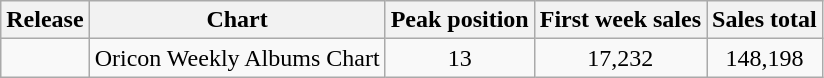<table class="wikitable">
<tr>
<th>Release</th>
<th>Chart</th>
<th>Peak position</th>
<th>First week sales</th>
<th>Sales total</th>
</tr>
<tr>
<td></td>
<td>Oricon Weekly Albums Chart</td>
<td align="center">13</td>
<td align="center">17,232</td>
<td align="center">148,198</td>
</tr>
</table>
